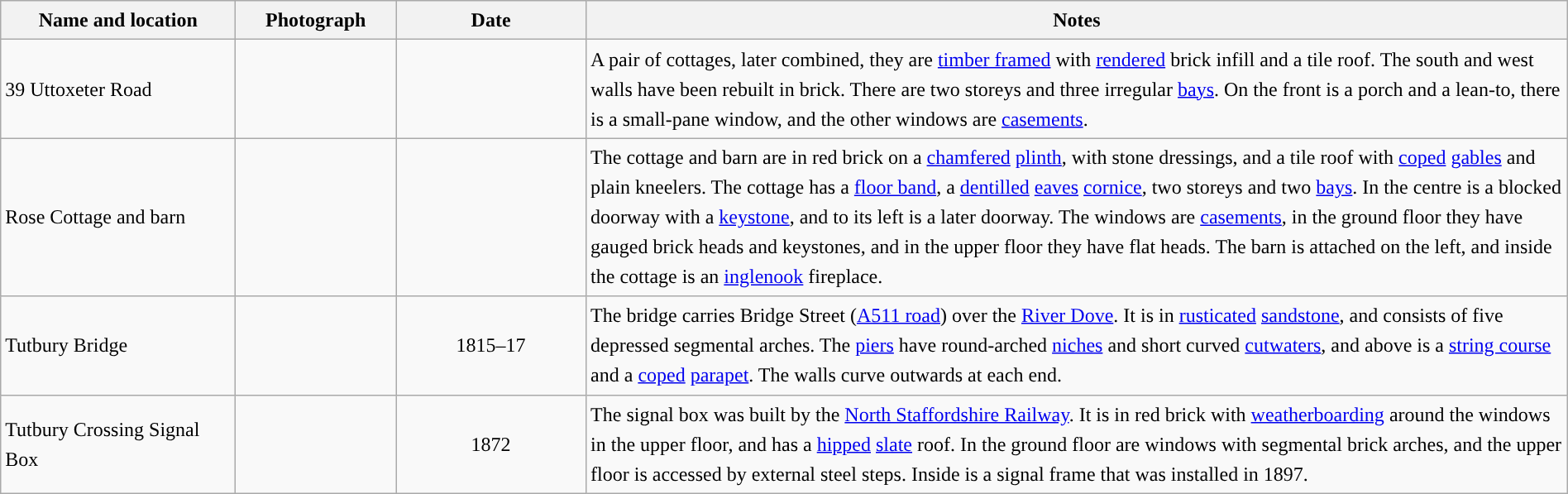<table class="wikitable sortable plainrowheaders" style="width:100%;border:0px;text-align:left;line-height:150%;">
<tr>
<th scope="col"  style="width:150px">Name and location</th>
<th scope="col"  style="width:100px" class="unsortable">Photograph</th>
<th scope="col"  style="width:120px">Date</th>
<th scope="col"  style="width:650px" class="unsortable">Notes</th>
</tr>
<tr>
<td>39 Uttoxeter Road<br><small></small></td>
<td></td>
<td align="center"></td>
<td>A pair of cottages, later combined, they are <a href='#'>timber framed</a> with <a href='#'>rendered</a> brick infill and a tile roof.  The south and west walls have been rebuilt in brick.  There are two storeys and three irregular <a href='#'>bays</a>.  On the front is a porch and a lean-to, there is a small-pane window, and the other windows are <a href='#'>casements</a>.</td>
</tr>
<tr>
<td>Rose Cottage and barn<br><small></small></td>
<td></td>
<td align="center"></td>
<td>The cottage and barn are in red brick on a <a href='#'>chamfered</a> <a href='#'>plinth</a>, with stone dressings, and a tile roof with <a href='#'>coped</a> <a href='#'>gables</a> and plain kneelers.  The cottage has a <a href='#'>floor band</a>, a <a href='#'>dentilled</a> <a href='#'>eaves</a> <a href='#'>cornice</a>, two storeys and two <a href='#'>bays</a>.  In the centre is a blocked doorway with a <a href='#'>keystone</a>, and to its left is a later doorway.  The windows are <a href='#'>casements</a>, in the ground floor they have gauged brick heads and keystones, and in the upper floor they have flat heads.  The barn is attached on the left, and inside the cottage is an <a href='#'>inglenook</a> fireplace.</td>
</tr>
<tr>
<td>Tutbury Bridge<br><small></small></td>
<td></td>
<td align="center">1815–17</td>
<td>The bridge carries Bridge Street (<a href='#'>A511 road</a>) over the <a href='#'>River Dove</a>.  It is in <a href='#'>rusticated</a> <a href='#'>sandstone</a>, and consists of five depressed segmental arches.  The <a href='#'>piers</a> have round-arched <a href='#'>niches</a> and short curved <a href='#'>cutwaters</a>, and above is a <a href='#'>string course</a> and a <a href='#'>coped</a> <a href='#'>parapet</a>.  The walls curve outwards at each end.</td>
</tr>
<tr>
<td>Tutbury Crossing Signal Box<br><small></small></td>
<td></td>
<td align="center">1872</td>
<td>The signal box was built by the <a href='#'>North Staffordshire Railway</a>.  It is in red brick with <a href='#'>weatherboarding</a> around the windows in the upper floor, and has a <a href='#'>hipped</a> <a href='#'>slate</a> roof.  In the ground floor are windows with segmental brick arches, and the upper floor is accessed by external steel steps.  Inside is a signal frame that was installed in 1897.</td>
</tr>
<tr>
</tr>
</table>
